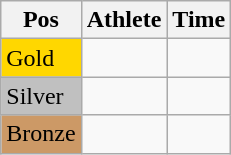<table class="wikitable">
<tr>
<th>Pos</th>
<th>Athlete</th>
<th>Time</th>
</tr>
<tr>
<td bgcolor="gold">Gold</td>
<td></td>
<td></td>
</tr>
<tr>
<td bgcolor="silver">Silver</td>
<td></td>
<td></td>
</tr>
<tr>
<td bgcolor="CC9966">Bronze</td>
<td></td>
<td></td>
</tr>
</table>
